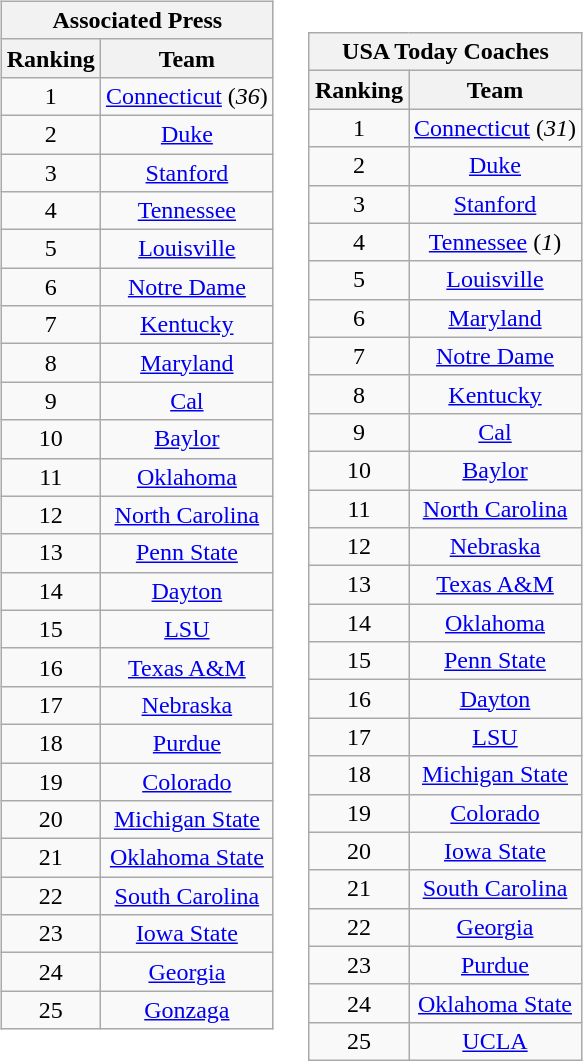<table>
<tr style="vertical-align:top;">
<td><br><table class="wikitable" style="text-align:center;">
<tr>
<th colspan=3><strong>Associated Press</strong></th>
</tr>
<tr>
<th>Ranking</th>
<th>Team</th>
</tr>
<tr>
<td>1</td>
<td><a href='#'>Connecticut</a> (<em>36</em>)</td>
</tr>
<tr>
<td>2</td>
<td><a href='#'>Duke</a></td>
</tr>
<tr>
<td>3</td>
<td><a href='#'>Stanford</a></td>
</tr>
<tr>
<td>4</td>
<td><a href='#'>Tennessee</a></td>
</tr>
<tr>
<td>5</td>
<td><a href='#'>Louisville</a></td>
</tr>
<tr>
<td>6</td>
<td><a href='#'>Notre Dame</a></td>
</tr>
<tr>
<td>7</td>
<td><a href='#'>Kentucky</a></td>
</tr>
<tr>
<td>8</td>
<td><a href='#'>Maryland</a></td>
</tr>
<tr>
<td>9</td>
<td><a href='#'>Cal</a></td>
</tr>
<tr>
<td>10</td>
<td><a href='#'>Baylor</a></td>
</tr>
<tr>
<td>11</td>
<td><a href='#'>Oklahoma</a></td>
</tr>
<tr>
<td>12</td>
<td><a href='#'>North Carolina</a></td>
</tr>
<tr>
<td>13</td>
<td><a href='#'>Penn State</a></td>
</tr>
<tr>
<td>14</td>
<td><a href='#'>Dayton</a></td>
</tr>
<tr>
<td>15</td>
<td><a href='#'>LSU</a></td>
</tr>
<tr>
<td>16</td>
<td><a href='#'>Texas A&M</a></td>
</tr>
<tr>
<td>17</td>
<td><a href='#'>Nebraska</a></td>
</tr>
<tr>
<td>18</td>
<td><a href='#'>Purdue</a></td>
</tr>
<tr>
<td>19</td>
<td><a href='#'>Colorado</a></td>
</tr>
<tr>
<td>20</td>
<td><a href='#'>Michigan State</a></td>
</tr>
<tr>
<td>21</td>
<td><a href='#'>Oklahoma State</a></td>
</tr>
<tr>
<td>22</td>
<td><a href='#'>South Carolina</a></td>
</tr>
<tr>
<td>23</td>
<td><a href='#'>Iowa State</a></td>
</tr>
<tr>
<td>24</td>
<td><a href='#'>Georgia</a></td>
</tr>
<tr>
<td>25</td>
<td><a href='#'>Gonzaga</a></td>
</tr>
</table>
</td>
<td><br><table>
<tr style="vertical-align:top;">
<td><br><table class="wikitable" style="text-align:center;">
<tr>
<th colspan=2><strong>USA Today Coaches</strong></th>
</tr>
<tr>
<th>Ranking</th>
<th>Team</th>
</tr>
<tr>
<td>1</td>
<td><a href='#'>Connecticut</a> (<em>31</em>)</td>
</tr>
<tr>
<td>2</td>
<td><a href='#'>Duke</a></td>
</tr>
<tr>
<td>3</td>
<td><a href='#'>Stanford</a></td>
</tr>
<tr>
<td>4</td>
<td><a href='#'>Tennessee</a>  (<em>1</em>)</td>
</tr>
<tr>
<td>5</td>
<td><a href='#'>Louisville</a></td>
</tr>
<tr>
<td>6</td>
<td><a href='#'>Maryland</a></td>
</tr>
<tr>
<td>7</td>
<td><a href='#'>Notre Dame</a></td>
</tr>
<tr>
<td>8</td>
<td><a href='#'>Kentucky</a></td>
</tr>
<tr>
<td>9</td>
<td><a href='#'>Cal</a></td>
</tr>
<tr>
<td>10</td>
<td><a href='#'>Baylor</a></td>
</tr>
<tr>
<td>11</td>
<td><a href='#'>North Carolina</a></td>
</tr>
<tr>
<td>12</td>
<td><a href='#'>Nebraska</a></td>
</tr>
<tr>
<td>13</td>
<td><a href='#'>Texas A&M</a></td>
</tr>
<tr>
<td>14</td>
<td><a href='#'>Oklahoma</a></td>
</tr>
<tr>
<td>15</td>
<td><a href='#'>Penn State</a></td>
</tr>
<tr>
<td>16</td>
<td><a href='#'>Dayton</a></td>
</tr>
<tr>
<td>17</td>
<td><a href='#'>LSU</a></td>
</tr>
<tr>
<td>18</td>
<td><a href='#'>Michigan State</a></td>
</tr>
<tr>
<td>19</td>
<td><a href='#'>Colorado</a></td>
</tr>
<tr>
<td>20</td>
<td><a href='#'>Iowa State</a></td>
</tr>
<tr>
<td>21</td>
<td><a href='#'>South Carolina</a></td>
</tr>
<tr>
<td>22</td>
<td><a href='#'>Georgia</a></td>
</tr>
<tr>
<td>23</td>
<td><a href='#'>Purdue</a></td>
</tr>
<tr>
<td>24</td>
<td><a href='#'>Oklahoma State</a></td>
</tr>
<tr>
<td>25</td>
<td><a href='#'>UCLA</a></td>
</tr>
</table>
</td>
</tr>
</table>
</td>
</tr>
</table>
